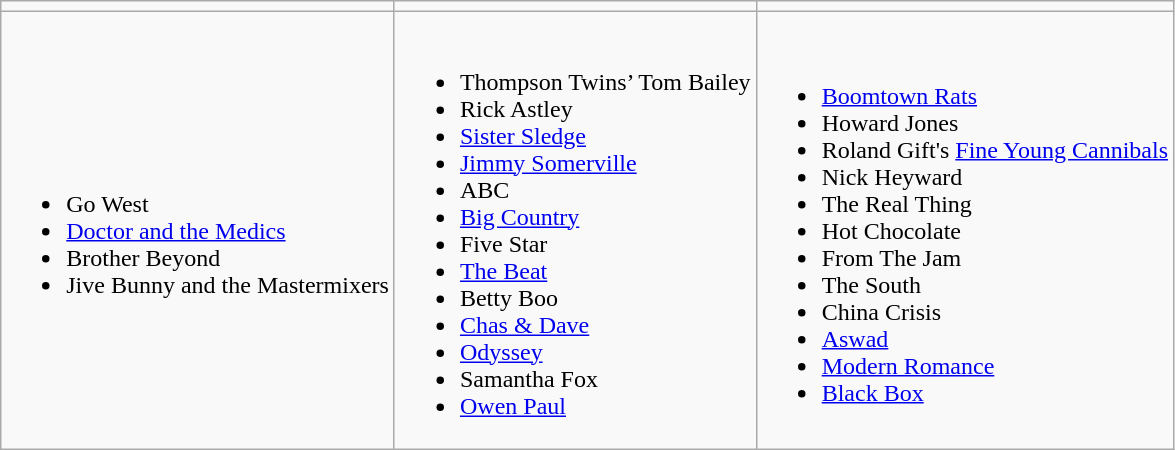<table class="wikitable">
<tr>
<td></td>
<td></td>
<td></td>
</tr>
<tr>
<td><br><ul><li>Go West</li><li><a href='#'>Doctor and the Medics</a></li><li>Brother Beyond</li><li>Jive Bunny and the Mastermixers</li></ul></td>
<td><br><ul><li>Thompson Twins’ Tom Bailey</li><li>Rick Astley</li><li><a href='#'>Sister Sledge</a></li><li><a href='#'>Jimmy Somerville</a></li><li>ABC</li><li><a href='#'>Big Country</a></li><li>Five Star</li><li><a href='#'>The Beat</a></li><li>Betty Boo</li><li><a href='#'>Chas & Dave</a></li><li><a href='#'>Odyssey</a></li><li>Samantha Fox</li><li><a href='#'>Owen Paul</a></li></ul></td>
<td><br><ul><li><a href='#'>Boomtown Rats</a></li><li>Howard Jones</li><li>Roland Gift's <a href='#'>Fine Young Cannibals</a></li><li>Nick Heyward</li><li>The Real Thing</li><li>Hot Chocolate</li><li>From The Jam</li><li>The South</li><li>China Crisis</li><li><a href='#'>Aswad</a></li><li><a href='#'>Modern Romance</a></li><li><a href='#'>Black Box</a></li></ul></td>
</tr>
</table>
